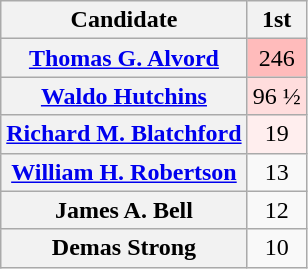<table class="wikitable sortable" style="text-align:center">
<tr>
<th>Candidate</th>
<th>1st</th>
</tr>
<tr>
<th><a href='#'>Thomas G. Alvord</a></th>
<td style="background:#fbb;">246</td>
</tr>
<tr>
<th><a href='#'>Waldo Hutchins</a></th>
<td style="background:#fdd;">96 ½</td>
</tr>
<tr>
<th><a href='#'>Richard M. Blatchford</a></th>
<td style="background:#fee;">19</td>
</tr>
<tr>
<th><a href='#'>William H. Robertson</a></th>
<td>13</td>
</tr>
<tr>
<th>James A. Bell</th>
<td>12</td>
</tr>
<tr>
<th>Demas Strong</th>
<td>10</td>
</tr>
</table>
